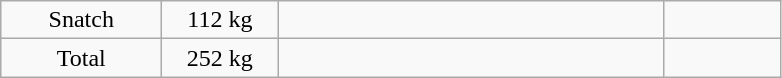<table class = "wikitable" style="text-align:center;">
<tr>
<td width=100>Snatch</td>
<td width=70>112 kg</td>
<td width=250 align=left></td>
<td width=70></td>
</tr>
<tr>
<td>Total</td>
<td>252 kg</td>
<td align=left></td>
<td></td>
</tr>
</table>
